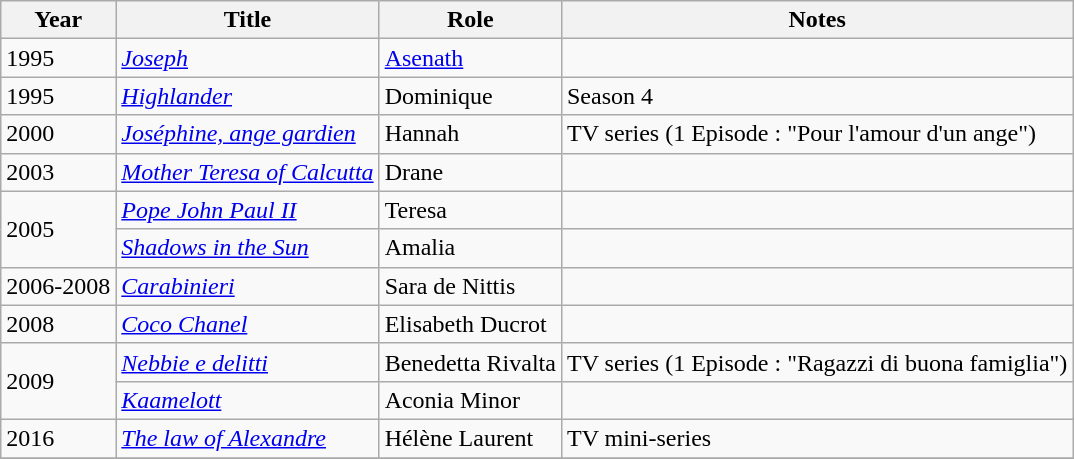<table class="wikitable sortable">
<tr>
<th>Year</th>
<th>Title</th>
<th>Role</th>
<th class="unsortable">Notes</th>
</tr>
<tr>
<td>1995</td>
<td><em><a href='#'>Joseph</a></em></td>
<td><a href='#'>Asenath</a></td>
<td></td>
</tr>
<tr>
<td>1995</td>
<td><em><a href='#'>Highlander</a></em></td>
<td>Dominique</td>
<td>Season 4</td>
</tr>
<tr>
<td>2000</td>
<td><em><a href='#'>Joséphine, ange gardien</a></em></td>
<td>Hannah</td>
<td>TV series (1 Episode : "Pour l'amour d'un ange")</td>
</tr>
<tr>
<td>2003</td>
<td><em><a href='#'>Mother Teresa of Calcutta</a></em></td>
<td>Drane</td>
<td></td>
</tr>
<tr>
<td rowspan="2">2005</td>
<td><em><a href='#'>Pope John Paul II</a></em></td>
<td>Teresa</td>
<td></td>
</tr>
<tr>
<td><em><a href='#'>Shadows in the Sun</a></em></td>
<td>Amalia</td>
<td></td>
</tr>
<tr>
<td>2006-2008</td>
<td><em><a href='#'>Carabinieri</a></em></td>
<td>Sara de Nittis</td>
<td></td>
</tr>
<tr>
<td>2008</td>
<td><em><a href='#'>Coco Chanel</a></em></td>
<td>Elisabeth Ducrot</td>
<td></td>
</tr>
<tr>
<td rowspan="2">2009</td>
<td><em><a href='#'>Nebbie e delitti </a></em></td>
<td>Benedetta Rivalta</td>
<td>TV series (1 Episode : "Ragazzi di buona famiglia")</td>
</tr>
<tr>
<td><em><a href='#'>Kaamelott</a></em></td>
<td>Aconia Minor</td>
<td></td>
</tr>
<tr>
<td>2016</td>
<td><em><a href='#'>The law of Alexandre</a></em></td>
<td>Hélène Laurent</td>
<td>TV mini-series</td>
</tr>
<tr>
</tr>
</table>
